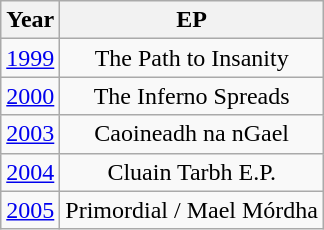<table class="wikitable" style="text-align:center"; border="5">
<tr>
<th>Year</th>
<th>EP</th>
</tr>
<tr>
<td><a href='#'>1999</a></td>
<td>The Path to Insanity</td>
</tr>
<tr>
<td><a href='#'>2000</a></td>
<td>The Inferno Spreads</td>
</tr>
<tr>
<td><a href='#'>2003</a></td>
<td>Caoineadh na nGael</td>
</tr>
<tr>
<td><a href='#'>2004</a></td>
<td>Cluain Tarbh E.P.</td>
</tr>
<tr>
<td><a href='#'>2005</a></td>
<td>Primordial / Mael Mórdha</td>
</tr>
</table>
